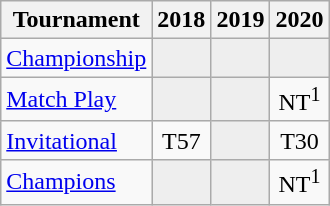<table class="wikitable" style="text-align:center;">
<tr>
<th>Tournament</th>
<th>2018</th>
<th>2019</th>
<th>2020</th>
</tr>
<tr>
<td align="left"><a href='#'>Championship</a></td>
<td style="background:#eeeeee;"></td>
<td style="background:#eeeeee;"></td>
<td style="background:#eeeeee;"></td>
</tr>
<tr>
<td align="left"><a href='#'>Match Play</a></td>
<td style="background:#eeeeee;"></td>
<td style="background:#eeeeee;"></td>
<td>NT<sup>1</sup></td>
</tr>
<tr>
<td align="left"><a href='#'>Invitational</a></td>
<td>T57</td>
<td style="background:#eeeeee;"></td>
<td>T30</td>
</tr>
<tr>
<td align="left"><a href='#'>Champions</a></td>
<td style="background:#eeeeee;"></td>
<td style="background:#eeeeee;"></td>
<td>NT<sup>1</sup></td>
</tr>
</table>
